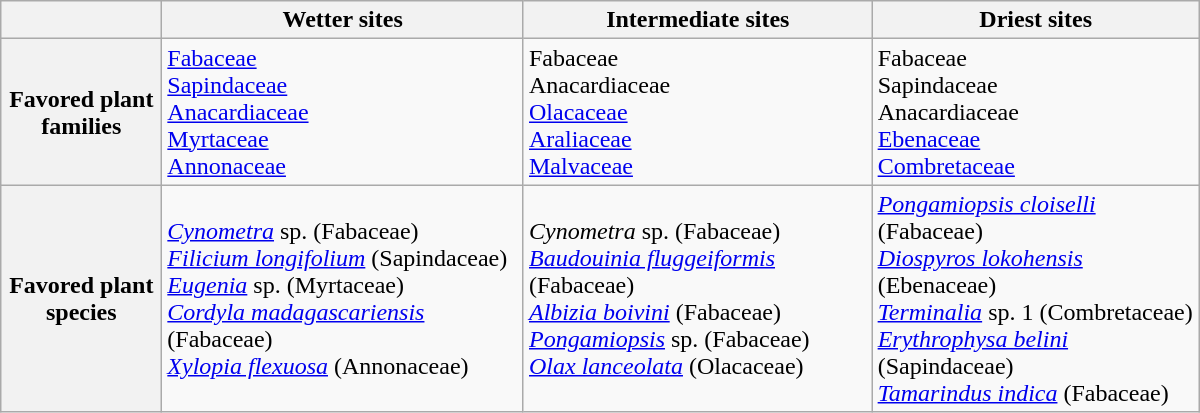<table class="wikitable" width="800px" style="margin: 1em auto 1em auto;">
<tr>
<th width="100px"> </th>
<th>Wetter sites</th>
<th>Intermediate sites</th>
<th>Driest sites</th>
</tr>
<tr>
<th>Favored plant families</th>
<td><a href='#'>Fabaceae</a><br><a href='#'>Sapindaceae</a><br><a href='#'>Anacardiaceae</a><br><a href='#'>Myrtaceae</a><br><a href='#'>Annonaceae</a></td>
<td>Fabaceae<br>Anacardiaceae<br><a href='#'>Olacaceae</a><br><a href='#'>Araliaceae</a><br><a href='#'>Malvaceae</a></td>
<td>Fabaceae<br>Sapindaceae<br>Anacardiaceae<br><a href='#'>Ebenaceae</a><br><a href='#'>Combretaceae</a></td>
</tr>
<tr>
<th>Favored plant species</th>
<td><em><a href='#'>Cynometra</a></em> sp. (Fabaceae)<br><em><a href='#'>Filicium longifolium</a></em> (Sapindaceae)<br><em><a href='#'>Eugenia</a></em> sp. (Myrtaceae)<br><em><a href='#'>Cordyla madagascariensis</a></em> (Fabaceae)<br><em><a href='#'>Xylopia flexuosa</a></em> (Annonaceae)</td>
<td><em>Cynometra</em> sp. (Fabaceae)<br><em><a href='#'>Baudouinia fluggeiformis</a></em> (Fabaceae)<br><em><a href='#'>Albizia boivini</a></em> (Fabaceae)<br><em><a href='#'>Pongamiopsis</a></em> sp. (Fabaceae)<br><em><a href='#'>Olax lanceolata</a></em> (Olacaceae)</td>
<td><em><a href='#'>Pongamiopsis cloiselli</a></em> (Fabaceae)<br><em><a href='#'>Diospyros lokohensis</a></em> (Ebenaceae)<br><em><a href='#'>Terminalia</a></em> sp. 1 (Combretaceae)<br><em><a href='#'>Erythrophysa belini</a></em> (Sapindaceae)<br><em><a href='#'>Tamarindus indica</a></em> (Fabaceae)</td>
</tr>
</table>
